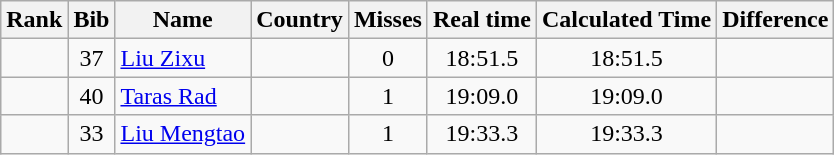<table class="wikitable sortable" style="text-align:center">
<tr>
<th>Rank</th>
<th>Bib</th>
<th>Name</th>
<th>Country</th>
<th>Misses</th>
<th>Real time</th>
<th>Calculated Time</th>
<th>Difference</th>
</tr>
<tr>
<td></td>
<td>37</td>
<td align="left"><a href='#'>Liu Zixu</a></td>
<td align="left"></td>
<td>0</td>
<td>18:51.5</td>
<td>18:51.5</td>
<td></td>
</tr>
<tr>
<td></td>
<td>40</td>
<td align="left"><a href='#'>Taras Rad</a></td>
<td align="left"></td>
<td>1</td>
<td>19:09.0</td>
<td>19:09.0</td>
<td></td>
</tr>
<tr>
<td></td>
<td>33</td>
<td align="left"><a href='#'>Liu Mengtao</a></td>
<td align="left"></td>
<td>1</td>
<td>19:33.3</td>
<td>19:33.3</td>
<td></td>
</tr>
</table>
